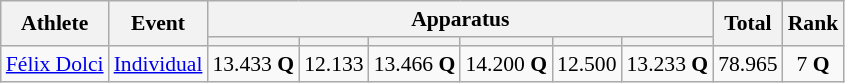<table class="wikitable" style="font-size:90%">
<tr>
<th rowspan=2>Athlete</th>
<th rowspan=2>Event</th>
<th colspan=6>Apparatus</th>
<th rowspan=2>Total</th>
<th rowspan=2>Rank</th>
</tr>
<tr style="font-size:95%">
<th></th>
<th></th>
<th></th>
<th></th>
<th></th>
<th></th>
</tr>
<tr align=center>
<td align=left><a href='#'>Félix Dolci</a></td>
<td align=left rowspan=8><a href='#'>Individual</a></td>
<td>13.433 <strong>Q</strong></td>
<td>12.133</td>
<td>13.466 <strong>Q</strong></td>
<td>14.200 <strong>Q</strong></td>
<td>12.500</td>
<td>13.233 <strong>Q</strong></td>
<td>78.965</td>
<td>7 <strong>Q</strong></td>
</tr>
</table>
